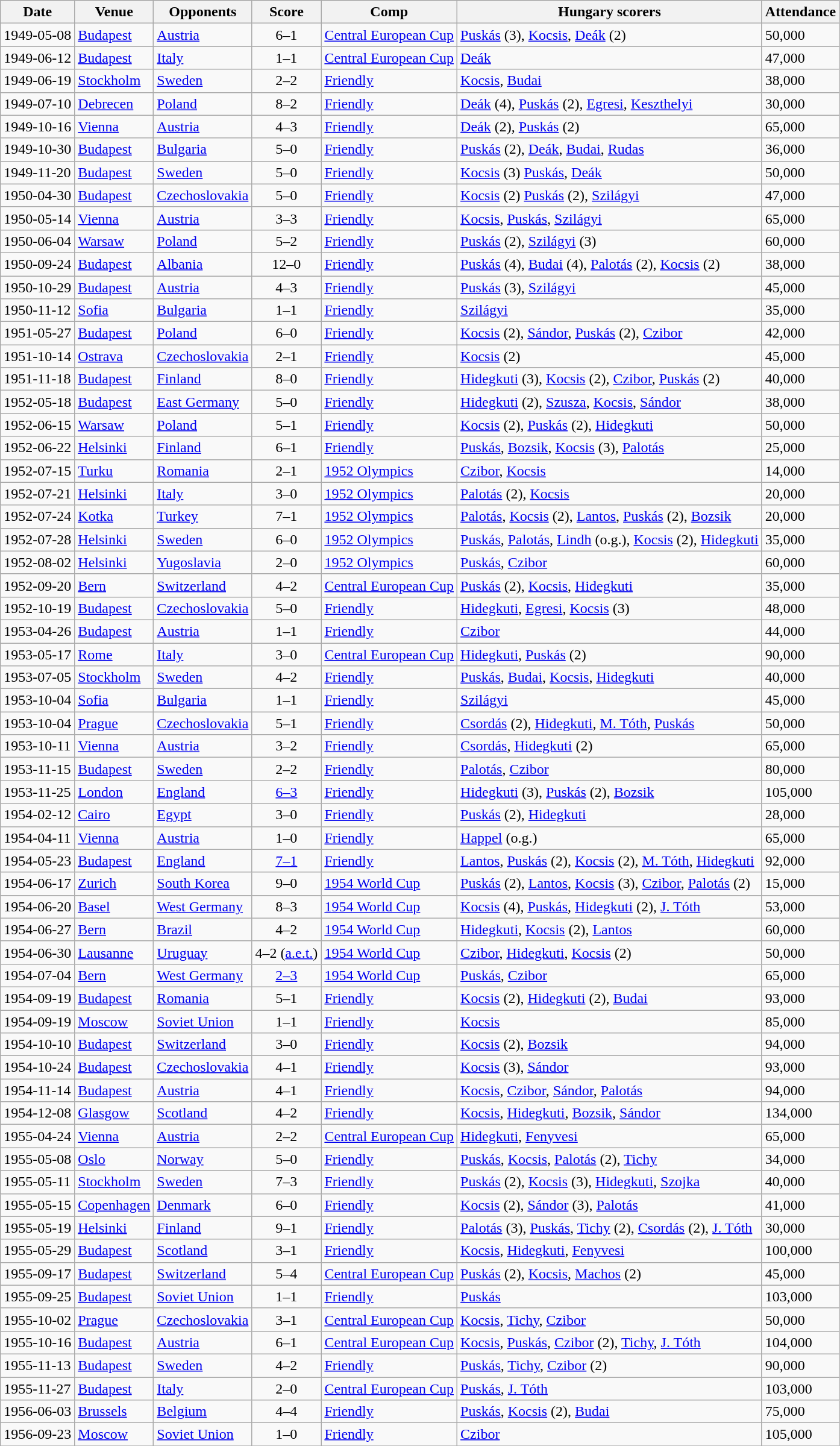<table class="wikitable">
<tr>
<th>Date</th>
<th>Venue</th>
<th>Opponents</th>
<th>Score</th>
<th>Comp</th>
<th>Hungary scorers</th>
<th>Attendance</th>
</tr>
<tr>
<td>1949-05-08</td>
<td> <a href='#'>Budapest</a></td>
<td> <a href='#'>Austria</a></td>
<td style="text-align:center;">6–1</td>
<td><a href='#'>Central European Cup</a></td>
<td><a href='#'>Puskás</a> (3), <a href='#'>Kocsis</a>, <a href='#'>Deák</a> (2)</td>
<td>50,000</td>
</tr>
<tr>
<td>1949-06-12</td>
<td> <a href='#'>Budapest</a></td>
<td> <a href='#'>Italy</a></td>
<td style="text-align:center;">1–1</td>
<td><a href='#'>Central European Cup</a></td>
<td><a href='#'>Deák</a></td>
<td>47,000</td>
</tr>
<tr>
<td>1949-06-19</td>
<td> <a href='#'>Stockholm</a></td>
<td> <a href='#'>Sweden</a></td>
<td style="text-align:center;">2–2</td>
<td><a href='#'>Friendly</a></td>
<td><a href='#'>Kocsis</a>, <a href='#'>Budai</a></td>
<td>38,000</td>
</tr>
<tr>
<td>1949-07-10</td>
<td> <a href='#'>Debrecen</a></td>
<td> <a href='#'>Poland</a></td>
<td style="text-align:center;">8–2</td>
<td><a href='#'>Friendly</a></td>
<td><a href='#'>Deák</a> (4), <a href='#'>Puskás</a> (2), <a href='#'>Egresi</a>, <a href='#'>Keszthelyi</a></td>
<td>30,000</td>
</tr>
<tr>
<td>1949-10-16</td>
<td> <a href='#'>Vienna</a></td>
<td> <a href='#'>Austria</a></td>
<td style="text-align:center;">4–3</td>
<td><a href='#'>Friendly</a></td>
<td><a href='#'>Deák</a> (2), <a href='#'>Puskás</a> (2)</td>
<td>65,000</td>
</tr>
<tr>
<td>1949-10-30</td>
<td> <a href='#'>Budapest</a></td>
<td> <a href='#'>Bulgaria</a></td>
<td style="text-align:center;">5–0</td>
<td><a href='#'>Friendly</a></td>
<td><a href='#'>Puskás</a> (2), <a href='#'>Deák</a>, <a href='#'>Budai</a>, <a href='#'>Rudas</a></td>
<td>36,000</td>
</tr>
<tr>
<td>1949-11-20</td>
<td> <a href='#'>Budapest</a></td>
<td> <a href='#'>Sweden</a></td>
<td style="text-align:center;">5–0</td>
<td><a href='#'>Friendly</a></td>
<td><a href='#'>Kocsis</a> (3) <a href='#'>Puskás</a>, <a href='#'>Deák</a></td>
<td>50,000</td>
</tr>
<tr>
<td>1950-04-30</td>
<td> <a href='#'>Budapest</a></td>
<td> <a href='#'>Czechoslovakia</a></td>
<td style="text-align:center;">5–0</td>
<td><a href='#'>Friendly</a></td>
<td><a href='#'>Kocsis</a> (2) <a href='#'>Puskás</a> (2), <a href='#'>Szilágyi</a></td>
<td>47,000</td>
</tr>
<tr>
<td>1950-05-14</td>
<td> <a href='#'>Vienna</a></td>
<td> <a href='#'>Austria</a></td>
<td style="text-align:center;">3–3</td>
<td><a href='#'>Friendly</a></td>
<td><a href='#'>Kocsis</a>, <a href='#'>Puskás</a>, <a href='#'>Szilágyi</a></td>
<td>65,000</td>
</tr>
<tr>
<td>1950-06-04</td>
<td> <a href='#'>Warsaw</a></td>
<td> <a href='#'>Poland</a></td>
<td style="text-align:center;">5–2</td>
<td><a href='#'>Friendly</a></td>
<td><a href='#'>Puskás</a> (2), <a href='#'>Szilágyi</a> (3)</td>
<td>60,000</td>
</tr>
<tr>
<td>1950-09-24</td>
<td> <a href='#'>Budapest</a></td>
<td> <a href='#'>Albania</a></td>
<td style="text-align:center;">12–0</td>
<td><a href='#'>Friendly</a></td>
<td><a href='#'>Puskás</a> (4), <a href='#'>Budai</a> (4), <a href='#'>Palotás</a> (2), <a href='#'>Kocsis</a> (2)</td>
<td>38,000</td>
</tr>
<tr>
<td>1950-10-29</td>
<td> <a href='#'>Budapest</a></td>
<td> <a href='#'>Austria</a></td>
<td style="text-align:center;">4–3</td>
<td><a href='#'>Friendly</a></td>
<td><a href='#'>Puskás</a> (3), <a href='#'>Szilágyi</a></td>
<td>45,000</td>
</tr>
<tr>
<td>1950-11-12</td>
<td> <a href='#'>Sofia</a></td>
<td> <a href='#'>Bulgaria</a></td>
<td style="text-align:center;">1–1</td>
<td><a href='#'>Friendly</a></td>
<td><a href='#'>Szilágyi</a></td>
<td>35,000</td>
</tr>
<tr>
<td>1951-05-27</td>
<td> <a href='#'>Budapest</a></td>
<td> <a href='#'>Poland</a></td>
<td style="text-align:center;">6–0</td>
<td><a href='#'>Friendly</a></td>
<td><a href='#'>Kocsis</a> (2), <a href='#'>Sándor</a>, <a href='#'>Puskás</a> (2), <a href='#'>Czibor</a></td>
<td>42,000</td>
</tr>
<tr>
<td>1951-10-14</td>
<td> <a href='#'>Ostrava</a></td>
<td> <a href='#'>Czechoslovakia</a></td>
<td style="text-align:center;">2–1</td>
<td><a href='#'>Friendly</a></td>
<td><a href='#'>Kocsis</a> (2)</td>
<td>45,000</td>
</tr>
<tr>
<td>1951-11-18</td>
<td> <a href='#'>Budapest</a></td>
<td> <a href='#'>Finland</a></td>
<td style="text-align:center;">8–0</td>
<td><a href='#'>Friendly</a></td>
<td><a href='#'>Hidegkuti</a> (3), <a href='#'>Kocsis</a> (2), <a href='#'>Czibor</a>, <a href='#'>Puskás</a> (2)</td>
<td>40,000</td>
</tr>
<tr>
<td>1952-05-18</td>
<td> <a href='#'>Budapest</a></td>
<td> <a href='#'>East Germany</a></td>
<td style="text-align:center;">5–0</td>
<td><a href='#'>Friendly</a></td>
<td><a href='#'>Hidegkuti</a> (2), <a href='#'>Szusza</a>, <a href='#'>Kocsis</a>, <a href='#'>Sándor</a></td>
<td>38,000</td>
</tr>
<tr>
<td>1952-06-15</td>
<td> <a href='#'>Warsaw</a></td>
<td> <a href='#'>Poland</a></td>
<td style="text-align:center;">5–1</td>
<td><a href='#'>Friendly</a></td>
<td><a href='#'>Kocsis</a> (2), <a href='#'>Puskás</a> (2), <a href='#'>Hidegkuti</a></td>
<td>50,000</td>
</tr>
<tr>
<td>1952-06-22</td>
<td> <a href='#'>Helsinki</a></td>
<td> <a href='#'>Finland</a></td>
<td style="text-align:center;">6–1</td>
<td><a href='#'>Friendly</a></td>
<td><a href='#'>Puskás</a>, <a href='#'>Bozsik</a>, <a href='#'>Kocsis</a> (3), <a href='#'>Palotás</a></td>
<td>25,000</td>
</tr>
<tr>
<td>1952-07-15</td>
<td> <a href='#'>Turku</a></td>
<td> <a href='#'>Romania</a></td>
<td style="text-align:center;">2–1</td>
<td><a href='#'>1952 Olympics</a></td>
<td><a href='#'>Czibor</a>, <a href='#'>Kocsis</a></td>
<td>14,000</td>
</tr>
<tr>
<td>1952-07-21</td>
<td> <a href='#'>Helsinki</a></td>
<td> <a href='#'>Italy</a></td>
<td style="text-align:center;">3–0</td>
<td><a href='#'>1952 Olympics</a></td>
<td><a href='#'>Palotás</a> (2), <a href='#'>Kocsis</a></td>
<td>20,000</td>
</tr>
<tr>
<td>1952-07-24</td>
<td> <a href='#'>Kotka</a></td>
<td> <a href='#'>Turkey</a></td>
<td style="text-align:center;">7–1</td>
<td><a href='#'>1952 Olympics</a></td>
<td><a href='#'>Palotás</a>, <a href='#'>Kocsis</a> (2), <a href='#'>Lantos</a>, <a href='#'>Puskás</a> (2), <a href='#'>Bozsik</a></td>
<td>20,000</td>
</tr>
<tr>
<td>1952-07-28</td>
<td> <a href='#'>Helsinki</a></td>
<td> <a href='#'>Sweden</a></td>
<td style="text-align:center;">6–0</td>
<td><a href='#'>1952 Olympics</a></td>
<td><a href='#'>Puskás</a>, <a href='#'>Palotás</a>, <a href='#'>Lindh</a> (o.g.), <a href='#'>Kocsis</a> (2), <a href='#'>Hidegkuti</a></td>
<td>35,000</td>
</tr>
<tr>
<td>1952-08-02</td>
<td> <a href='#'>Helsinki</a></td>
<td> <a href='#'>Yugoslavia</a></td>
<td style="text-align:center;">2–0</td>
<td><a href='#'>1952 Olympics</a></td>
<td><a href='#'>Puskás</a>, <a href='#'>Czibor</a></td>
<td>60,000</td>
</tr>
<tr>
<td>1952-09-20</td>
<td> <a href='#'>Bern</a></td>
<td> <a href='#'>Switzerland</a></td>
<td style="text-align:center;">4–2</td>
<td><a href='#'>Central European Cup</a></td>
<td><a href='#'>Puskás</a> (2), <a href='#'>Kocsis</a>, <a href='#'>Hidegkuti</a></td>
<td>35,000</td>
</tr>
<tr>
<td>1952-10-19</td>
<td> <a href='#'>Budapest</a></td>
<td> <a href='#'>Czechoslovakia</a></td>
<td style="text-align:center;">5–0</td>
<td><a href='#'>Friendly</a></td>
<td><a href='#'>Hidegkuti</a>, <a href='#'>Egresi</a>, <a href='#'>Kocsis</a> (3)</td>
<td>48,000</td>
</tr>
<tr>
<td>1953-04-26</td>
<td> <a href='#'>Budapest</a></td>
<td> <a href='#'>Austria</a></td>
<td style="text-align:center;">1–1</td>
<td><a href='#'>Friendly</a></td>
<td><a href='#'>Czibor</a></td>
<td>44,000</td>
</tr>
<tr>
<td>1953-05-17</td>
<td> <a href='#'>Rome</a></td>
<td> <a href='#'>Italy</a></td>
<td style="text-align:center;">3–0</td>
<td><a href='#'>Central European Cup</a></td>
<td><a href='#'>Hidegkuti</a>, <a href='#'>Puskás</a> (2)</td>
<td>90,000</td>
</tr>
<tr>
<td>1953-07-05</td>
<td> <a href='#'>Stockholm</a></td>
<td> <a href='#'>Sweden</a></td>
<td style="text-align:center;">4–2</td>
<td><a href='#'>Friendly</a></td>
<td><a href='#'>Puskás</a>, <a href='#'>Budai</a>, <a href='#'>Kocsis</a>, <a href='#'>Hidegkuti</a></td>
<td>40,000</td>
</tr>
<tr>
<td>1953-10-04</td>
<td> <a href='#'>Sofia</a></td>
<td> <a href='#'>Bulgaria</a></td>
<td style="text-align:center;">1–1</td>
<td><a href='#'>Friendly</a></td>
<td><a href='#'>Szilágyi</a></td>
<td>45,000</td>
</tr>
<tr>
<td>1953-10-04</td>
<td> <a href='#'>Prague</a></td>
<td> <a href='#'>Czechoslovakia</a></td>
<td style="text-align:center;">5–1</td>
<td><a href='#'>Friendly</a></td>
<td><a href='#'>Csordás</a> (2), <a href='#'>Hidegkuti</a>, <a href='#'>M. Tóth</a>, <a href='#'>Puskás</a></td>
<td>50,000</td>
</tr>
<tr>
<td>1953-10-11</td>
<td> <a href='#'>Vienna</a></td>
<td> <a href='#'>Austria</a></td>
<td style="text-align:center;">3–2</td>
<td><a href='#'>Friendly</a></td>
<td><a href='#'>Csordás</a>, <a href='#'>Hidegkuti</a> (2)</td>
<td>65,000</td>
</tr>
<tr>
<td>1953-11-15</td>
<td> <a href='#'>Budapest</a></td>
<td> <a href='#'>Sweden</a></td>
<td style="text-align:center;">2–2</td>
<td><a href='#'>Friendly</a></td>
<td><a href='#'>Palotás</a>, <a href='#'>Czibor</a></td>
<td>80,000</td>
</tr>
<tr>
<td>1953-11-25</td>
<td> <a href='#'>London</a></td>
<td> <a href='#'>England</a></td>
<td style="text-align:center;"><a href='#'>6–3</a></td>
<td><a href='#'>Friendly</a></td>
<td><a href='#'>Hidegkuti</a> (3), <a href='#'>Puskás</a> (2), <a href='#'>Bozsik</a></td>
<td>105,000</td>
</tr>
<tr>
<td>1954-02-12</td>
<td> <a href='#'>Cairo</a></td>
<td> <a href='#'>Egypt</a></td>
<td style="text-align:center;">3–0</td>
<td><a href='#'>Friendly</a></td>
<td><a href='#'>Puskás</a> (2), <a href='#'>Hidegkuti</a></td>
<td>28,000</td>
</tr>
<tr>
<td>1954-04-11</td>
<td> <a href='#'>Vienna</a></td>
<td> <a href='#'>Austria</a></td>
<td style="text-align:center;">1–0</td>
<td><a href='#'>Friendly</a></td>
<td><a href='#'>Happel</a> (o.g.)</td>
<td>65,000</td>
</tr>
<tr>
<td>1954-05-23</td>
<td> <a href='#'>Budapest</a></td>
<td> <a href='#'>England</a></td>
<td style="text-align:center;"><a href='#'>7–1</a></td>
<td><a href='#'>Friendly</a></td>
<td><a href='#'>Lantos</a>, <a href='#'>Puskás</a> (2), <a href='#'>Kocsis</a> (2), <a href='#'>M. Tóth</a>, <a href='#'>Hidegkuti</a></td>
<td>92,000</td>
</tr>
<tr>
<td>1954-06-17</td>
<td> <a href='#'>Zurich</a></td>
<td> <a href='#'>South Korea</a></td>
<td style="text-align:center;">9–0</td>
<td><a href='#'>1954 World Cup</a></td>
<td><a href='#'>Puskás</a> (2), <a href='#'>Lantos</a>, <a href='#'>Kocsis</a> (3), <a href='#'>Czibor</a>, <a href='#'>Palotás</a> (2)</td>
<td>15,000</td>
</tr>
<tr>
<td>1954-06-20</td>
<td> <a href='#'>Basel</a></td>
<td> <a href='#'>West Germany</a></td>
<td style="text-align:center;">8–3</td>
<td><a href='#'>1954 World Cup</a></td>
<td><a href='#'>Kocsis</a> (4), <a href='#'>Puskás</a>, <a href='#'>Hidegkuti</a> (2), <a href='#'>J. Tóth</a></td>
<td>53,000</td>
</tr>
<tr>
<td>1954-06-27</td>
<td> <a href='#'>Bern</a></td>
<td> <a href='#'>Brazil</a></td>
<td style="text-align:center;">4–2</td>
<td><a href='#'>1954 World Cup</a></td>
<td><a href='#'>Hidegkuti</a>, <a href='#'>Kocsis</a> (2), <a href='#'>Lantos</a></td>
<td>60,000</td>
</tr>
<tr>
<td>1954-06-30</td>
<td> <a href='#'>Lausanne</a></td>
<td> <a href='#'>Uruguay</a></td>
<td style="text-align:center;">4–2 (<a href='#'>a.e.t.</a>)</td>
<td><a href='#'>1954 World Cup</a></td>
<td><a href='#'>Czibor</a>, <a href='#'>Hidegkuti</a>, <a href='#'>Kocsis</a> (2)</td>
<td>50,000</td>
</tr>
<tr>
<td>1954-07-04</td>
<td> <a href='#'>Bern</a></td>
<td> <a href='#'>West Germany</a></td>
<td style="text-align:center;"><a href='#'>2–3</a></td>
<td><a href='#'>1954 World Cup</a></td>
<td><a href='#'>Puskás</a>, <a href='#'>Czibor</a></td>
<td>65,000</td>
</tr>
<tr>
<td>1954-09-19</td>
<td> <a href='#'>Budapest</a></td>
<td> <a href='#'>Romania</a></td>
<td style="text-align:center;">5–1</td>
<td><a href='#'>Friendly</a></td>
<td><a href='#'>Kocsis</a> (2), <a href='#'>Hidegkuti</a> (2), <a href='#'>Budai</a></td>
<td>93,000</td>
</tr>
<tr>
<td>1954-09-19</td>
<td> <a href='#'>Moscow</a></td>
<td> <a href='#'>Soviet Union</a></td>
<td style="text-align:center;">1–1</td>
<td><a href='#'>Friendly</a></td>
<td><a href='#'>Kocsis</a></td>
<td>85,000</td>
</tr>
<tr>
<td>1954-10-10</td>
<td> <a href='#'>Budapest</a></td>
<td> <a href='#'>Switzerland</a></td>
<td style="text-align:center;">3–0</td>
<td><a href='#'>Friendly</a></td>
<td><a href='#'>Kocsis</a> (2), <a href='#'>Bozsik</a></td>
<td>94,000</td>
</tr>
<tr>
<td>1954-10-24</td>
<td> <a href='#'>Budapest</a></td>
<td> <a href='#'>Czechoslovakia</a></td>
<td style="text-align:center;">4–1</td>
<td><a href='#'>Friendly</a></td>
<td><a href='#'>Kocsis</a> (3), <a href='#'>Sándor</a></td>
<td>93,000</td>
</tr>
<tr>
<td>1954-11-14</td>
<td> <a href='#'>Budapest</a></td>
<td> <a href='#'>Austria</a></td>
<td style="text-align:center;">4–1</td>
<td><a href='#'>Friendly</a></td>
<td><a href='#'>Kocsis</a>, <a href='#'>Czibor</a>, <a href='#'>Sándor</a>, <a href='#'>Palotás</a></td>
<td>94,000</td>
</tr>
<tr>
<td>1954-12-08</td>
<td> <a href='#'>Glasgow</a></td>
<td> <a href='#'>Scotland</a></td>
<td style="text-align:center;">4–2</td>
<td><a href='#'>Friendly</a></td>
<td><a href='#'>Kocsis</a>, <a href='#'>Hidegkuti</a>, <a href='#'>Bozsik</a>, <a href='#'>Sándor</a></td>
<td>134,000</td>
</tr>
<tr>
<td>1955-04-24</td>
<td> <a href='#'>Vienna</a></td>
<td> <a href='#'>Austria</a></td>
<td style="text-align:center;">2–2</td>
<td><a href='#'>Central European Cup</a></td>
<td><a href='#'>Hidegkuti</a>, <a href='#'>Fenyvesi</a></td>
<td>65,000</td>
</tr>
<tr>
<td>1955-05-08</td>
<td> <a href='#'>Oslo</a></td>
<td> <a href='#'>Norway</a></td>
<td style="text-align:center;">5–0</td>
<td><a href='#'>Friendly</a></td>
<td><a href='#'>Puskás</a>, <a href='#'>Kocsis</a>, <a href='#'>Palotás</a> (2), <a href='#'>Tichy</a></td>
<td>34,000</td>
</tr>
<tr>
<td>1955-05-11</td>
<td> <a href='#'>Stockholm</a></td>
<td> <a href='#'>Sweden</a></td>
<td style="text-align:center;">7–3</td>
<td><a href='#'>Friendly</a></td>
<td><a href='#'>Puskás</a> (2), <a href='#'>Kocsis</a> (3), <a href='#'>Hidegkuti</a>, <a href='#'>Szojka</a></td>
<td>40,000</td>
</tr>
<tr>
<td>1955-05-15</td>
<td> <a href='#'>Copenhagen</a></td>
<td> <a href='#'>Denmark</a></td>
<td style="text-align:center;">6–0</td>
<td><a href='#'>Friendly</a></td>
<td><a href='#'>Kocsis</a> (2), <a href='#'>Sándor</a> (3), <a href='#'>Palotás</a></td>
<td>41,000</td>
</tr>
<tr>
<td>1955-05-19</td>
<td> <a href='#'>Helsinki</a></td>
<td> <a href='#'>Finland</a></td>
<td style="text-align:center;">9–1</td>
<td><a href='#'>Friendly</a></td>
<td><a href='#'>Palotás</a> (3), <a href='#'>Puskás</a>, <a href='#'>Tichy</a> (2), <a href='#'>Csordás</a> (2), <a href='#'>J. Tóth</a></td>
<td>30,000</td>
</tr>
<tr>
<td>1955-05-29</td>
<td> <a href='#'>Budapest</a></td>
<td> <a href='#'>Scotland</a></td>
<td style="text-align:center;">3–1</td>
<td><a href='#'>Friendly</a></td>
<td><a href='#'>Kocsis</a>, <a href='#'>Hidegkuti</a>, <a href='#'>Fenyvesi</a></td>
<td>100,000</td>
</tr>
<tr>
<td>1955-09-17</td>
<td> <a href='#'>Budapest</a></td>
<td> <a href='#'>Switzerland</a></td>
<td style="text-align:center;">5–4</td>
<td><a href='#'>Central European Cup</a></td>
<td><a href='#'>Puskás</a> (2), <a href='#'>Kocsis</a>, <a href='#'>Machos</a> (2)</td>
<td>45,000</td>
</tr>
<tr>
<td>1955-09-25</td>
<td> <a href='#'>Budapest</a></td>
<td> <a href='#'>Soviet Union</a></td>
<td style="text-align:center;">1–1</td>
<td><a href='#'>Friendly</a></td>
<td><a href='#'>Puskás</a></td>
<td>103,000</td>
</tr>
<tr>
<td>1955-10-02</td>
<td> <a href='#'>Prague</a></td>
<td> <a href='#'>Czechoslovakia</a></td>
<td style="text-align:center;">3–1</td>
<td><a href='#'>Central European Cup</a></td>
<td><a href='#'>Kocsis</a>, <a href='#'>Tichy</a>, <a href='#'>Czibor</a></td>
<td>50,000</td>
</tr>
<tr>
<td>1955-10-16</td>
<td> <a href='#'>Budapest</a></td>
<td> <a href='#'>Austria</a></td>
<td style="text-align:center;">6–1</td>
<td><a href='#'>Central European Cup</a></td>
<td><a href='#'>Kocsis</a>, <a href='#'>Puskás</a>, <a href='#'>Czibor</a> (2), <a href='#'>Tichy</a>, <a href='#'>J. Tóth</a></td>
<td>104,000</td>
</tr>
<tr>
<td>1955-11-13</td>
<td> <a href='#'>Budapest</a></td>
<td> <a href='#'>Sweden</a></td>
<td style="text-align:center;">4–2</td>
<td><a href='#'>Friendly</a></td>
<td><a href='#'>Puskás</a>, <a href='#'>Tichy</a>, <a href='#'>Czibor</a> (2)</td>
<td>90,000</td>
</tr>
<tr>
<td>1955-11-27</td>
<td> <a href='#'>Budapest</a></td>
<td> <a href='#'>Italy</a></td>
<td style="text-align:center;">2–0</td>
<td><a href='#'>Central European Cup</a></td>
<td><a href='#'>Puskás</a>, <a href='#'>J. Tóth</a></td>
<td>103,000</td>
</tr>
<tr>
<td>1956-06-03</td>
<td> <a href='#'>Brussels</a></td>
<td> <a href='#'>Belgium</a></td>
<td style="text-align:center;">4–4</td>
<td><a href='#'>Friendly</a></td>
<td><a href='#'>Puskás</a>, <a href='#'>Kocsis</a> (2), <a href='#'>Budai</a></td>
<td>75,000</td>
</tr>
<tr>
<td>1956-09-23</td>
<td> <a href='#'>Moscow</a></td>
<td> <a href='#'>Soviet Union</a></td>
<td style="text-align:center;">1–0</td>
<td><a href='#'>Friendly</a></td>
<td><a href='#'>Czibor</a></td>
<td>105,000</td>
</tr>
<tr>
</tr>
</table>
